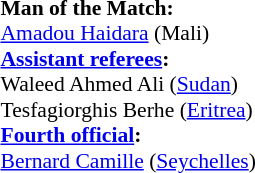<table width=50% style="font-size: 90%">
<tr>
<td><br><strong>Man of the Match:</strong>
<br><a href='#'>Amadou Haidara</a> (Mali)<br><strong><a href='#'>Assistant referees</a>:</strong>
<br>Waleed Ahmed Ali (<a href='#'>Sudan</a>)
<br>Tesfagiorghis Berhe (<a href='#'>Eritrea</a>)
<br><strong><a href='#'>Fourth official</a>:</strong>
<br><a href='#'>Bernard Camille</a> (<a href='#'>Seychelles</a>)</td>
</tr>
</table>
